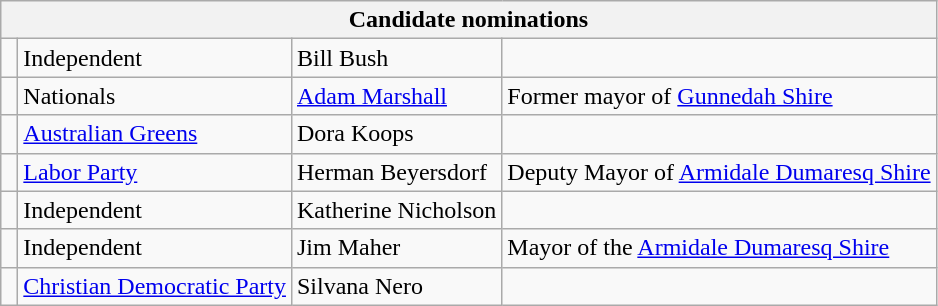<table class="wikitable">
<tr>
<th colspan=4>Candidate nominations</th>
</tr>
<tr>
<td> </td>
<td>Independent</td>
<td>Bill Bush</td>
<td></td>
</tr>
<tr>
<td> </td>
<td>Nationals</td>
<td><a href='#'>Adam Marshall</a></td>
<td>Former mayor of <a href='#'>Gunnedah Shire</a></td>
</tr>
<tr>
<td> </td>
<td><a href='#'>Australian Greens</a></td>
<td>Dora Koops</td>
<td></td>
</tr>
<tr>
<td> </td>
<td><a href='#'>Labor Party</a></td>
<td>Herman Beyersdorf</td>
<td>Deputy Mayor of <a href='#'>Armidale Dumaresq Shire</a></td>
</tr>
<tr>
<td> </td>
<td>Independent</td>
<td>Katherine Nicholson</td>
<td></td>
</tr>
<tr>
<td> </td>
<td>Independent</td>
<td>Jim Maher</td>
<td>Mayor of the <a href='#'>Armidale Dumaresq Shire</a></td>
</tr>
<tr>
<td> </td>
<td><a href='#'>Christian Democratic Party</a></td>
<td>Silvana Nero</td>
<td></td>
</tr>
</table>
